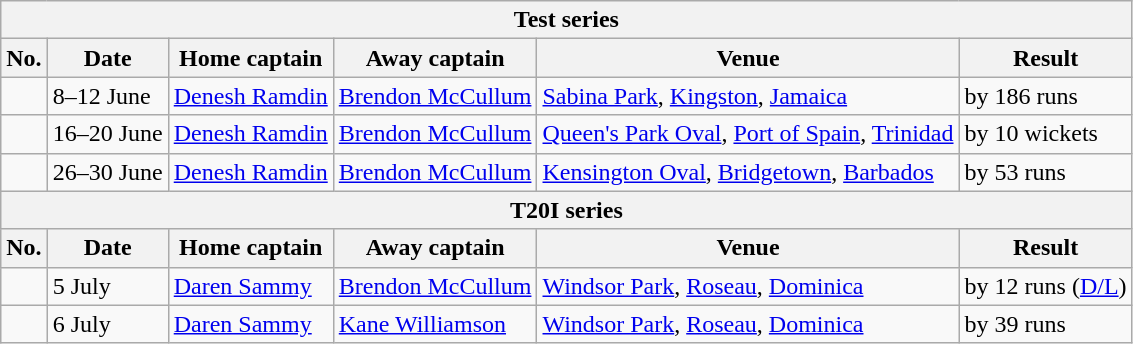<table class="wikitable">
<tr>
<th colspan="9">Test series</th>
</tr>
<tr>
<th>No.</th>
<th>Date</th>
<th>Home captain</th>
<th>Away captain</th>
<th>Venue</th>
<th>Result</th>
</tr>
<tr>
<td></td>
<td>8–12 June</td>
<td><a href='#'>Denesh Ramdin</a></td>
<td><a href='#'>Brendon McCullum</a></td>
<td><a href='#'>Sabina Park</a>, <a href='#'>Kingston</a>, <a href='#'>Jamaica</a></td>
<td> by 186 runs</td>
</tr>
<tr>
<td></td>
<td>16–20 June</td>
<td><a href='#'>Denesh Ramdin</a></td>
<td><a href='#'>Brendon McCullum</a></td>
<td><a href='#'>Queen's Park Oval</a>, <a href='#'>Port of Spain</a>, <a href='#'>Trinidad</a></td>
<td> by 10 wickets</td>
</tr>
<tr>
<td></td>
<td>26–30 June</td>
<td><a href='#'>Denesh Ramdin</a></td>
<td><a href='#'>Brendon McCullum</a></td>
<td><a href='#'>Kensington Oval</a>, <a href='#'>Bridgetown</a>, <a href='#'>Barbados</a></td>
<td> by 53 runs</td>
</tr>
<tr>
<th colspan="9">T20I series</th>
</tr>
<tr>
<th>No.</th>
<th>Date</th>
<th>Home captain</th>
<th>Away captain</th>
<th>Venue</th>
<th>Result</th>
</tr>
<tr>
<td></td>
<td>5 July</td>
<td><a href='#'>Daren Sammy</a></td>
<td><a href='#'>Brendon McCullum</a></td>
<td><a href='#'>Windsor Park</a>, <a href='#'>Roseau</a>, <a href='#'>Dominica</a></td>
<td> by 12 runs (<a href='#'>D/L</a>)</td>
</tr>
<tr>
<td></td>
<td>6 July</td>
<td><a href='#'>Daren Sammy</a></td>
<td><a href='#'>Kane Williamson</a></td>
<td><a href='#'>Windsor Park</a>, <a href='#'>Roseau</a>, <a href='#'>Dominica</a></td>
<td> by 39 runs</td>
</tr>
</table>
